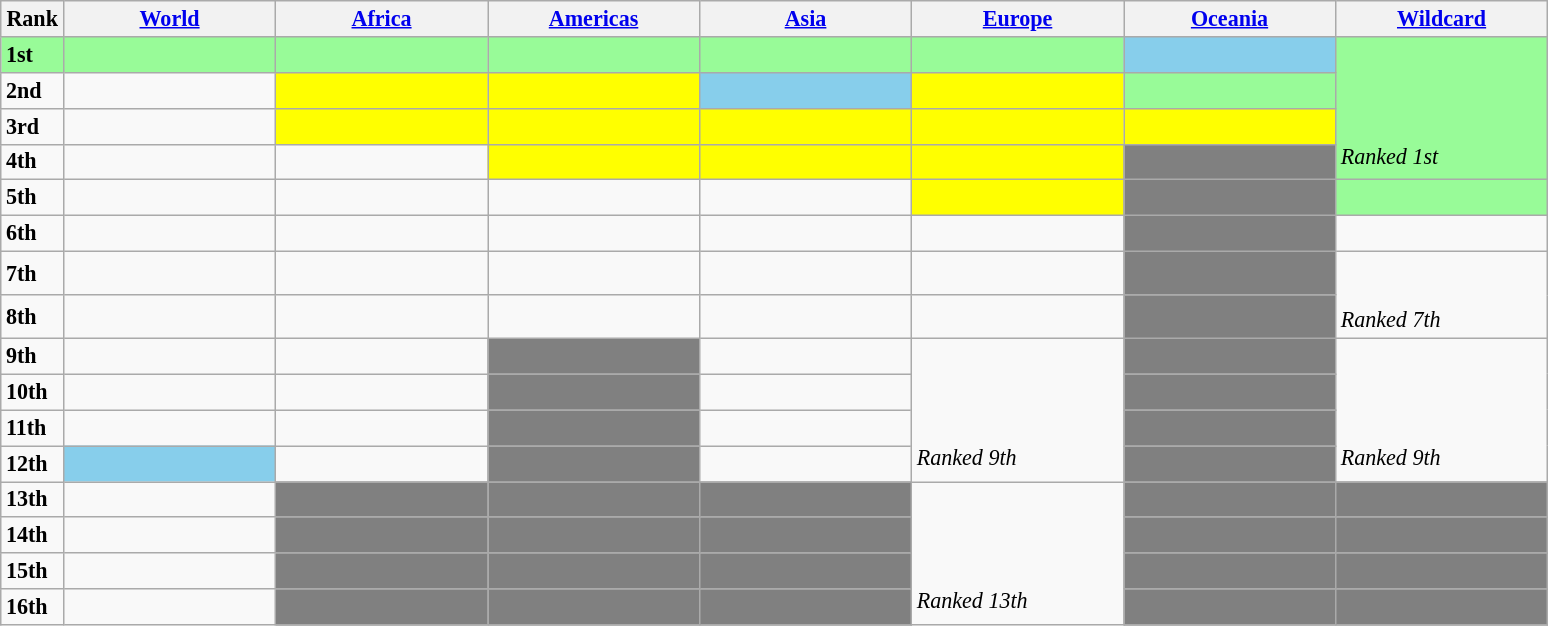<table class=wikitable  style="font-size:92%;">
<tr>
<th width=4%>Rank</th>
<th width=13.5%><a href='#'>World</a></th>
<th width=13.5%><a href='#'>Africa</a></th>
<th width=13.5%><a href='#'>Americas</a></th>
<th width=13.5%><a href='#'>Asia</a></th>
<th width=13.5%><a href='#'>Europe</a></th>
<th width=13.5%><a href='#'>Oceania</a></th>
<th width=13.5%><a href='#'>Wildcard</a></th>
</tr>
<tr bgcolor="#98fb98">
<td><strong>1st</strong></td>
<td></td>
<td></td>
<td></td>
<td></td>
<td></td>
<td bgcolor=skyblue></td>
<td rowspan=4 valign=top> <br>  <br> <br> <br> <em>Ranked 1st</em></td>
</tr>
<tr>
<td><strong>2nd</strong></td>
<td></td>
<td bgcolor=yellow></td>
<td bgcolor=yellow></td>
<td bgcolor=skyblue></td>
<td bgcolor=yellow></td>
<td bgcolor=#98fb98></td>
</tr>
<tr>
<td><strong>3rd</strong></td>
<td></td>
<td bgcolor=yellow></td>
<td bgcolor=yellow></td>
<td bgcolor=yellow></td>
<td bgcolor=yellow></td>
<td bgcolor=yellow></td>
</tr>
<tr>
<td><strong>4th</strong></td>
<td></td>
<td></td>
<td bgcolor=yellow></td>
<td bgcolor=yellow></td>
<td bgcolor=yellow></td>
<td bgcolor=gray></td>
</tr>
<tr>
<td><strong>5th</strong></td>
<td></td>
<td></td>
<td></td>
<td></td>
<td bgcolor=yellow></td>
<td bgcolor=gray></td>
<td bgcolor="#98fb98"></td>
</tr>
<tr>
<td><strong>6th</strong></td>
<td></td>
<td></td>
<td></td>
<td></td>
<td></td>
<td bgcolor=gray></td>
<td></td>
</tr>
<tr>
<td><strong>7th</strong></td>
<td></td>
<td></td>
<td></td>
<td></td>
<td></td>
<td bgcolor=gray></td>
<td rowspan=2><br><br> <em>Ranked 7th</em></td>
</tr>
<tr>
<td><strong>8th</strong></td>
<td></td>
<td></td>
<td></td>
<td></td>
<td></td>
<td bgcolor=gray></td>
</tr>
<tr>
<td><strong>9th</strong></td>
<td></td>
<td></td>
<td bgcolor=gray></td>
<td></td>
<td rowspan=4 valign=top><br><br><br><br><em>Ranked 9th</em></td>
<td bgcolor=gray></td>
<td rowspan=4 valign=top><br><br><br> <br> <em>Ranked 9th</em></td>
</tr>
<tr>
<td><strong>10th</strong></td>
<td></td>
<td></td>
<td bgcolor=gray></td>
<td></td>
<td bgcolor=gray></td>
</tr>
<tr>
<td><strong>11th</strong></td>
<td></td>
<td></td>
<td bgcolor=gray></td>
<td></td>
<td bgcolor=gray></td>
</tr>
<tr>
<td><strong>12th</strong></td>
<td bgcolor=skyblue></td>
<td></td>
<td bgcolor=gray></td>
<td></td>
<td bgcolor=gray></td>
</tr>
<tr>
<td><strong>13th</strong></td>
<td></td>
<td bgcolor=gray></td>
<td bgcolor=gray></td>
<td bgcolor=gray></td>
<td rowspan=4 valign=top><br><br><br><br><em>Ranked 13th</em></td>
<td bgcolor=gray></td>
<td bgcolor=gray></td>
</tr>
<tr>
<td><strong>14th</strong></td>
<td></td>
<td bgcolor=gray></td>
<td bgcolor=gray></td>
<td bgcolor=gray></td>
<td bgcolor=gray></td>
<td bgcolor=gray></td>
</tr>
<tr>
<td><strong>15th</strong></td>
<td></td>
<td bgcolor=gray></td>
<td bgcolor=gray></td>
<td bgcolor=gray></td>
<td bgcolor=gray></td>
<td bgcolor=gray></td>
</tr>
<tr>
<td><strong>16th</strong></td>
<td></td>
<td bgcolor=gray></td>
<td bgcolor=gray></td>
<td bgcolor=gray></td>
<td bgcolor=gray></td>
<td bgcolor=gray></td>
</tr>
</table>
